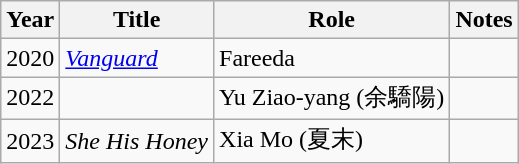<table class="wikitable">
<tr>
<th>Year</th>
<th>Title</th>
<th>Role</th>
<th>Notes</th>
</tr>
<tr>
<td>2020</td>
<td><em><a href='#'>Vanguard</a></em></td>
<td>Fareeda</td>
<td></td>
</tr>
<tr>
<td>2022</td>
<td><em></em></td>
<td>Yu Ziao-yang (余驕陽)</td>
<td></td>
</tr>
<tr>
<td>2023</td>
<td><em>She His Honey</em></td>
<td>Xia Mo (夏末)</td>
<td></td>
</tr>
</table>
